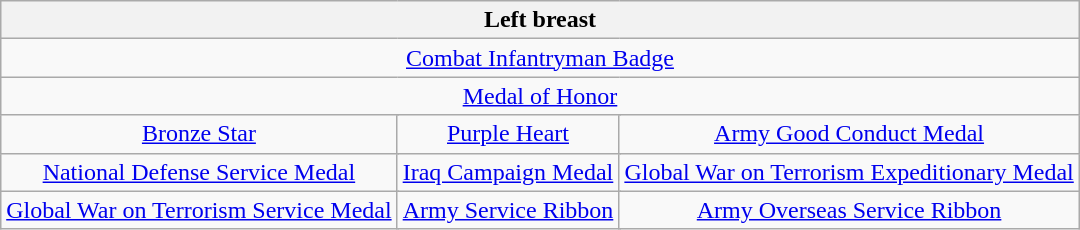<table class="wikitable" style="margin:1em auto; text-align:center;">
<tr>
<th colspan="9" align="center">Left breast</th>
</tr>
<tr>
<td colspan="6"><a href='#'>Combat Infantryman Badge</a></td>
</tr>
<tr>
<td colspan="6"><a href='#'>Medal of Honor</a></td>
</tr>
<tr>
<td colspan="2"><a href='#'>Bronze Star</a></td>
<td colspan="2"><a href='#'>Purple Heart</a></td>
<td colspan="2"><a href='#'>Army Good Conduct Medal</a></td>
</tr>
<tr>
<td colspan="2"><a href='#'>National Defense Service Medal</a></td>
<td colspan="2"><a href='#'>Iraq Campaign Medal</a> <br></td>
<td colspan="2"><a href='#'>Global War on Terrorism Expeditionary Medal</a></td>
</tr>
<tr>
<td colspan="2"><a href='#'>Global War on Terrorism Service Medal</a></td>
<td colspan="2"><a href='#'>Army Service Ribbon</a></td>
<td colspan="2"><a href='#'>Army Overseas Service Ribbon</a></td>
</tr>
</table>
